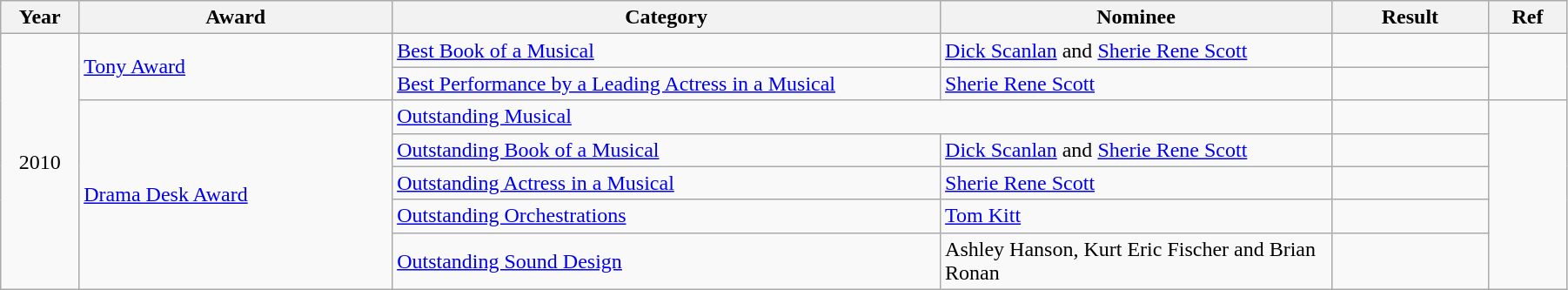<table class="wikitable" width="95%">
<tr>
<th width="5%">Year</th>
<th width="20%">Award</th>
<th width="35%">Category</th>
<th width="25%">Nominee</th>
<th width="10%">Result</th>
<th width="5%">Ref</th>
</tr>
<tr>
<td rowspan="7" align="center">2010</td>
<td rowspan="2"><a href='#'>Tony Award</a></td>
<td><a href='#'>Best Book of a Musical</a></td>
<td><a href='#'>Dick Scanlan</a> and <a href='#'>Sherie Rene Scott</a></td>
<td></td>
<td rowspan="2" align="center"></td>
</tr>
<tr>
<td><a href='#'>Best Performance by a Leading Actress in a Musical</a></td>
<td><a href='#'>Sherie Rene Scott</a></td>
<td></td>
</tr>
<tr>
<td rowspan="5"><a href='#'>Drama Desk Award</a></td>
<td colspan="2"><a href='#'>Outstanding Musical</a></td>
<td></td>
<td rowspan="5" align="center"></td>
</tr>
<tr>
<td><a href='#'>Outstanding Book of a Musical</a></td>
<td><a href='#'>Dick Scanlan</a> and <a href='#'>Sherie Rene Scott</a></td>
<td></td>
</tr>
<tr>
<td><a href='#'>Outstanding Actress in a Musical</a></td>
<td><a href='#'>Sherie Rene Scott</a></td>
<td></td>
</tr>
<tr>
<td><a href='#'>Outstanding Orchestrations</a></td>
<td><a href='#'>Tom Kitt</a></td>
<td></td>
</tr>
<tr>
<td><a href='#'>Outstanding Sound Design</a></td>
<td>Ashley Hanson, Kurt Eric Fischer and Brian Ronan</td>
<td></td>
</tr>
</table>
